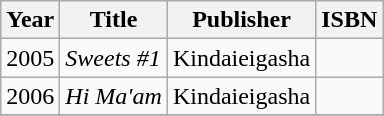<table class="wikitable">
<tr>
<th>Year</th>
<th>Title</th>
<th>Publisher</th>
<th>ISBN</th>
</tr>
<tr>
<td>2005</td>
<td><em>Sweets #1</em></td>
<td>Kindaieigasha</td>
<td></td>
</tr>
<tr>
<td>2006</td>
<td><em>Hi Ma'am</em></td>
<td>Kindaieigasha</td>
<td></td>
</tr>
<tr>
</tr>
</table>
